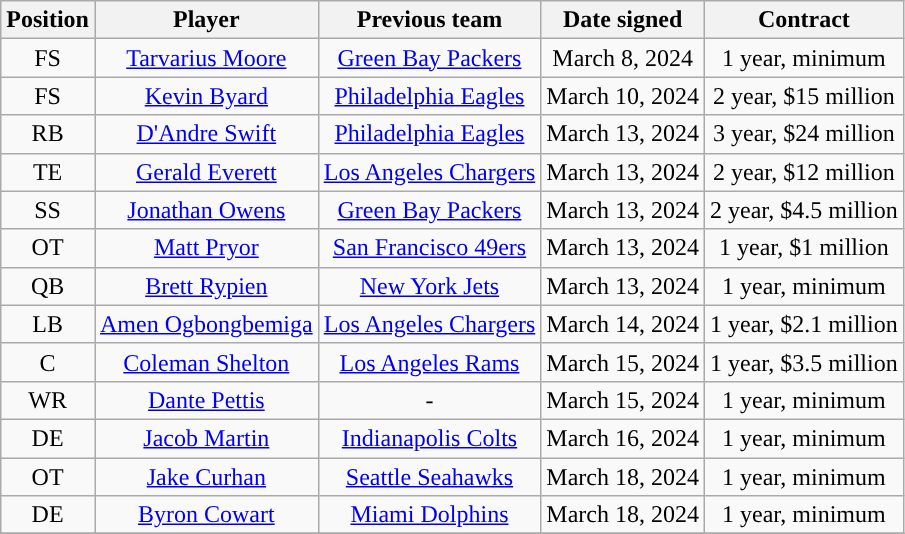<table class="wikitable sortable" style="text-align:center">
<tr>
<th>Position</th>
<th>Player</th>
<th>Previous team</th>
<th>Date signed</th>
<th>Contract</th>
</tr>
<tr>
<td>FS</td>
<td><a href='#'>Tarvarius Moore</a></td>
<td><a href='#'>Green Bay Packers</a></td>
<td>March 8, 2024</td>
<td>1 year, minimum</td>
</tr>
<tr>
<td>FS</td>
<td><a href='#'>Kevin Byard</a></td>
<td><a href='#'>Philadelphia Eagles</a></td>
<td>March 10, 2024</td>
<td>2 year, $15 million</td>
</tr>
<tr>
<td>RB</td>
<td><a href='#'>D'Andre Swift</a></td>
<td><a href='#'>Philadelphia Eagles</a></td>
<td>March 13, 2024</td>
<td>3 year, $24 million</td>
</tr>
<tr>
<td>TE</td>
<td><a href='#'>Gerald Everett</a></td>
<td><a href='#'>Los Angeles Chargers</a></td>
<td>March 13, 2024</td>
<td>2 year, $12 million</td>
</tr>
<tr>
<td>SS</td>
<td><a href='#'>Jonathan Owens</a></td>
<td><a href='#'>Green Bay Packers</a></td>
<td>March 13, 2024</td>
<td>2 year, $4.5 million</td>
</tr>
<tr>
<td>OT</td>
<td><a href='#'>Matt Pryor</a></td>
<td><a href='#'>San Francisco 49ers</a></td>
<td>March 13, 2024</td>
<td>1 year, $1 million</td>
</tr>
<tr>
<td>QB</td>
<td><a href='#'>Brett Rypien</a></td>
<td><a href='#'>New York Jets</a></td>
<td>March 13, 2024</td>
<td>1 year, minimum</td>
</tr>
<tr>
<td>LB</td>
<td><a href='#'>Amen Ogbongbemiga</a></td>
<td><a href='#'>Los Angeles Chargers</a></td>
<td>March 14, 2024</td>
<td>1 year, $2.1 million</td>
</tr>
<tr>
<td>C</td>
<td><a href='#'>Coleman Shelton</a></td>
<td><a href='#'>Los Angeles Rams</a></td>
<td>March 15, 2024</td>
<td>1 year, $3.5 million</td>
</tr>
<tr>
<td>WR</td>
<td><a href='#'>Dante Pettis</a></td>
<td>-</td>
<td>March 15, 2024</td>
<td>1 year, minimum</td>
</tr>
<tr>
<td>DE</td>
<td><a href='#'>Jacob Martin</a></td>
<td><a href='#'>Indianapolis Colts</a></td>
<td>March 16, 2024</td>
<td>1 year, minimum</td>
</tr>
<tr>
<td>OT</td>
<td><a href='#'>Jake Curhan</a></td>
<td><a href='#'>Seattle Seahawks</a></td>
<td>March 18, 2024</td>
<td>1 year, minimum</td>
</tr>
<tr>
<td>DE</td>
<td><a href='#'>Byron Cowart</a></td>
<td><a href='#'>Miami Dolphins</a></td>
<td>March 18, 2024</td>
<td>1 year, minimum</td>
</tr>
<tr>
</tr>
</table>
